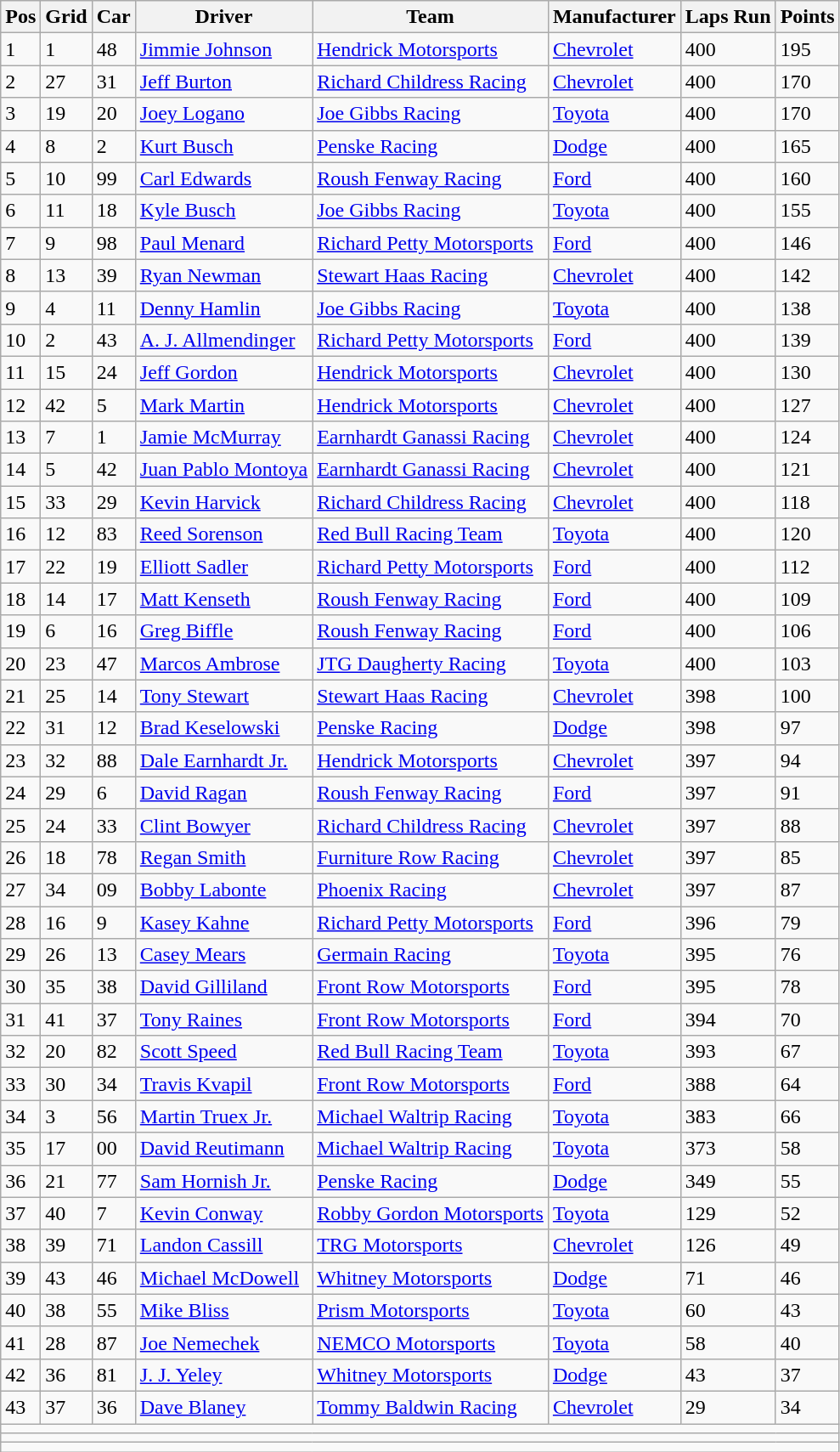<table class="sortable wikitable" border="1">
<tr>
<th>Pos</th>
<th>Grid</th>
<th>Car</th>
<th>Driver</th>
<th>Team</th>
<th>Manufacturer</th>
<th>Laps Run</th>
<th>Points</th>
</tr>
<tr>
<td>1</td>
<td>1</td>
<td>48</td>
<td><a href='#'>Jimmie Johnson</a></td>
<td><a href='#'>Hendrick Motorsports</a></td>
<td><a href='#'>Chevrolet</a></td>
<td>400</td>
<td>195</td>
</tr>
<tr>
<td>2</td>
<td>27</td>
<td>31</td>
<td><a href='#'>Jeff Burton</a></td>
<td><a href='#'>Richard Childress Racing</a></td>
<td><a href='#'>Chevrolet</a></td>
<td>400</td>
<td>170</td>
</tr>
<tr>
<td>3</td>
<td>19</td>
<td>20</td>
<td><a href='#'>Joey Logano</a></td>
<td><a href='#'>Joe Gibbs Racing</a></td>
<td><a href='#'>Toyota</a></td>
<td>400</td>
<td>170</td>
</tr>
<tr>
<td>4</td>
<td>8</td>
<td>2</td>
<td><a href='#'>Kurt Busch</a></td>
<td><a href='#'>Penske Racing</a></td>
<td><a href='#'>Dodge</a></td>
<td>400</td>
<td>165</td>
</tr>
<tr>
<td>5</td>
<td>10</td>
<td>99</td>
<td><a href='#'>Carl Edwards</a></td>
<td><a href='#'>Roush Fenway Racing</a></td>
<td><a href='#'>Ford</a></td>
<td>400</td>
<td>160</td>
</tr>
<tr>
<td>6</td>
<td>11</td>
<td>18</td>
<td><a href='#'>Kyle Busch</a></td>
<td><a href='#'>Joe Gibbs Racing</a></td>
<td><a href='#'>Toyota</a></td>
<td>400</td>
<td>155</td>
</tr>
<tr>
<td>7</td>
<td>9</td>
<td>98</td>
<td><a href='#'>Paul Menard</a></td>
<td><a href='#'>Richard Petty Motorsports</a></td>
<td><a href='#'>Ford</a></td>
<td>400</td>
<td>146</td>
</tr>
<tr>
<td>8</td>
<td>13</td>
<td>39</td>
<td><a href='#'>Ryan Newman</a></td>
<td><a href='#'>Stewart Haas Racing</a></td>
<td><a href='#'>Chevrolet</a></td>
<td>400</td>
<td>142</td>
</tr>
<tr>
<td>9</td>
<td>4</td>
<td>11</td>
<td><a href='#'>Denny Hamlin</a></td>
<td><a href='#'>Joe Gibbs Racing</a></td>
<td><a href='#'>Toyota</a></td>
<td>400</td>
<td>138</td>
</tr>
<tr>
<td>10</td>
<td>2</td>
<td>43</td>
<td><a href='#'>A. J. Allmendinger</a></td>
<td><a href='#'>Richard Petty Motorsports</a></td>
<td><a href='#'>Ford</a></td>
<td>400</td>
<td>139</td>
</tr>
<tr>
<td>11</td>
<td>15</td>
<td>24</td>
<td><a href='#'>Jeff Gordon</a></td>
<td><a href='#'>Hendrick Motorsports</a></td>
<td><a href='#'>Chevrolet</a></td>
<td>400</td>
<td>130</td>
</tr>
<tr>
<td>12</td>
<td>42</td>
<td>5</td>
<td><a href='#'>Mark Martin</a></td>
<td><a href='#'>Hendrick Motorsports</a></td>
<td><a href='#'>Chevrolet</a></td>
<td>400</td>
<td>127</td>
</tr>
<tr>
<td>13</td>
<td>7</td>
<td>1</td>
<td><a href='#'>Jamie McMurray</a></td>
<td><a href='#'>Earnhardt Ganassi Racing</a></td>
<td><a href='#'>Chevrolet</a></td>
<td>400</td>
<td>124</td>
</tr>
<tr>
<td>14</td>
<td>5</td>
<td>42</td>
<td><a href='#'>Juan Pablo Montoya</a></td>
<td><a href='#'>Earnhardt Ganassi Racing</a></td>
<td><a href='#'>Chevrolet</a></td>
<td>400</td>
<td>121</td>
</tr>
<tr>
<td>15</td>
<td>33</td>
<td>29</td>
<td><a href='#'>Kevin Harvick</a></td>
<td><a href='#'>Richard Childress Racing</a></td>
<td><a href='#'>Chevrolet</a></td>
<td>400</td>
<td>118</td>
</tr>
<tr>
<td>16</td>
<td>12</td>
<td>83</td>
<td><a href='#'>Reed Sorenson</a></td>
<td><a href='#'>Red Bull Racing Team</a></td>
<td><a href='#'>Toyota</a></td>
<td>400</td>
<td>120</td>
</tr>
<tr>
<td>17</td>
<td>22</td>
<td>19</td>
<td><a href='#'>Elliott Sadler</a></td>
<td><a href='#'>Richard Petty Motorsports</a></td>
<td><a href='#'>Ford</a></td>
<td>400</td>
<td>112</td>
</tr>
<tr>
<td>18</td>
<td>14</td>
<td>17</td>
<td><a href='#'>Matt Kenseth</a></td>
<td><a href='#'>Roush Fenway Racing</a></td>
<td><a href='#'>Ford</a></td>
<td>400</td>
<td>109</td>
</tr>
<tr>
<td>19</td>
<td>6</td>
<td>16</td>
<td><a href='#'>Greg Biffle</a></td>
<td><a href='#'>Roush Fenway Racing</a></td>
<td><a href='#'>Ford</a></td>
<td>400</td>
<td>106</td>
</tr>
<tr>
<td>20</td>
<td>23</td>
<td>47</td>
<td><a href='#'>Marcos Ambrose</a></td>
<td><a href='#'>JTG Daugherty Racing</a></td>
<td><a href='#'>Toyota</a></td>
<td>400</td>
<td>103</td>
</tr>
<tr>
<td>21</td>
<td>25</td>
<td>14</td>
<td><a href='#'>Tony Stewart</a></td>
<td><a href='#'>Stewart Haas Racing</a></td>
<td><a href='#'>Chevrolet</a></td>
<td>398</td>
<td>100</td>
</tr>
<tr>
<td>22</td>
<td>31</td>
<td>12</td>
<td><a href='#'>Brad Keselowski</a></td>
<td><a href='#'>Penske Racing</a></td>
<td><a href='#'>Dodge</a></td>
<td>398</td>
<td>97</td>
</tr>
<tr>
<td>23</td>
<td>32</td>
<td>88</td>
<td><a href='#'>Dale Earnhardt Jr.</a></td>
<td><a href='#'>Hendrick Motorsports</a></td>
<td><a href='#'>Chevrolet</a></td>
<td>397</td>
<td>94</td>
</tr>
<tr>
<td>24</td>
<td>29</td>
<td>6</td>
<td><a href='#'>David Ragan</a></td>
<td><a href='#'>Roush Fenway Racing</a></td>
<td><a href='#'>Ford</a></td>
<td>397</td>
<td>91</td>
</tr>
<tr>
<td>25</td>
<td>24</td>
<td>33</td>
<td><a href='#'>Clint Bowyer</a></td>
<td><a href='#'>Richard Childress Racing</a></td>
<td><a href='#'>Chevrolet</a></td>
<td>397</td>
<td>88</td>
</tr>
<tr>
<td>26</td>
<td>18</td>
<td>78</td>
<td><a href='#'>Regan Smith</a></td>
<td><a href='#'>Furniture Row Racing</a></td>
<td><a href='#'>Chevrolet</a></td>
<td>397</td>
<td>85</td>
</tr>
<tr>
<td>27</td>
<td>34</td>
<td>09</td>
<td><a href='#'>Bobby Labonte</a></td>
<td><a href='#'>Phoenix Racing</a></td>
<td><a href='#'>Chevrolet</a></td>
<td>397</td>
<td>87</td>
</tr>
<tr>
<td>28</td>
<td>16</td>
<td>9</td>
<td><a href='#'>Kasey Kahne</a></td>
<td><a href='#'>Richard Petty Motorsports</a></td>
<td><a href='#'>Ford</a></td>
<td>396</td>
<td>79</td>
</tr>
<tr>
<td>29</td>
<td>26</td>
<td>13</td>
<td><a href='#'>Casey Mears</a></td>
<td><a href='#'>Germain Racing</a></td>
<td><a href='#'>Toyota</a></td>
<td>395</td>
<td>76</td>
</tr>
<tr>
<td>30</td>
<td>35</td>
<td>38</td>
<td><a href='#'>David Gilliland</a></td>
<td><a href='#'>Front Row Motorsports</a></td>
<td><a href='#'>Ford</a></td>
<td>395</td>
<td>78</td>
</tr>
<tr>
<td>31</td>
<td>41</td>
<td>37</td>
<td><a href='#'>Tony Raines</a></td>
<td><a href='#'>Front Row Motorsports</a></td>
<td><a href='#'>Ford</a></td>
<td>394</td>
<td>70</td>
</tr>
<tr>
<td>32</td>
<td>20</td>
<td>82</td>
<td><a href='#'>Scott Speed</a></td>
<td><a href='#'>Red Bull Racing Team</a></td>
<td><a href='#'>Toyota</a></td>
<td>393</td>
<td>67</td>
</tr>
<tr>
<td>33</td>
<td>30</td>
<td>34</td>
<td><a href='#'>Travis Kvapil</a></td>
<td><a href='#'>Front Row Motorsports</a></td>
<td><a href='#'>Ford</a></td>
<td>388</td>
<td>64</td>
</tr>
<tr>
<td>34</td>
<td>3</td>
<td>56</td>
<td><a href='#'>Martin Truex Jr.</a></td>
<td><a href='#'>Michael Waltrip Racing</a></td>
<td><a href='#'>Toyota</a></td>
<td>383</td>
<td>66</td>
</tr>
<tr>
<td>35</td>
<td>17</td>
<td>00</td>
<td><a href='#'>David Reutimann</a></td>
<td><a href='#'>Michael Waltrip Racing</a></td>
<td><a href='#'>Toyota</a></td>
<td>373</td>
<td>58</td>
</tr>
<tr>
<td>36</td>
<td>21</td>
<td>77</td>
<td><a href='#'>Sam Hornish Jr.</a></td>
<td><a href='#'>Penske Racing</a></td>
<td><a href='#'>Dodge</a></td>
<td>349</td>
<td>55</td>
</tr>
<tr>
<td>37</td>
<td>40</td>
<td>7</td>
<td><a href='#'>Kevin Conway</a></td>
<td><a href='#'>Robby Gordon Motorsports</a></td>
<td><a href='#'>Toyota</a></td>
<td>129</td>
<td>52</td>
</tr>
<tr>
<td>38</td>
<td>39</td>
<td>71</td>
<td><a href='#'>Landon Cassill</a></td>
<td><a href='#'>TRG Motorsports</a></td>
<td><a href='#'>Chevrolet</a></td>
<td>126</td>
<td>49</td>
</tr>
<tr>
<td>39</td>
<td>43</td>
<td>46</td>
<td><a href='#'>Michael McDowell</a></td>
<td><a href='#'>Whitney Motorsports</a></td>
<td><a href='#'>Dodge</a></td>
<td>71</td>
<td>46</td>
</tr>
<tr>
<td>40</td>
<td>38</td>
<td>55</td>
<td><a href='#'>Mike Bliss</a></td>
<td><a href='#'>Prism Motorsports</a></td>
<td><a href='#'>Toyota</a></td>
<td>60</td>
<td>43</td>
</tr>
<tr>
<td>41</td>
<td>28</td>
<td>87</td>
<td><a href='#'>Joe Nemechek</a></td>
<td><a href='#'>NEMCO Motorsports</a></td>
<td><a href='#'>Toyota</a></td>
<td>58</td>
<td>40</td>
</tr>
<tr>
<td>42</td>
<td>36</td>
<td>81</td>
<td><a href='#'>J. J. Yeley</a></td>
<td><a href='#'>Whitney Motorsports</a></td>
<td><a href='#'>Dodge</a></td>
<td>43</td>
<td>37</td>
</tr>
<tr>
<td>43</td>
<td>37</td>
<td>36</td>
<td><a href='#'>Dave Blaney</a></td>
<td><a href='#'>Tommy Baldwin Racing</a></td>
<td><a href='#'>Chevrolet</a></td>
<td>29</td>
<td>34</td>
</tr>
<tr class="sortbottom">
<td colspan="9"></td>
</tr>
<tr class="sortbottom">
<td colspan="9"></td>
</tr>
<tr class="sortbottom">
<td colspan="9"></td>
</tr>
</table>
